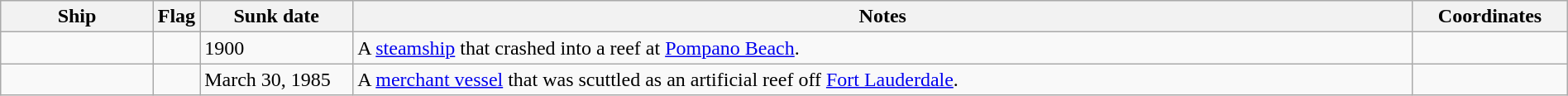<table class=wikitable | style = "width:100%">
<tr>
<th style="width:10%">Ship</th>
<th>Flag</th>
<th style="width:10%">Sunk date</th>
<th style="width:70%">Notes</th>
<th style="width:10%">Coordinates</th>
</tr>
<tr>
<td></td>
<td></td>
<td>1900</td>
<td>A <a href='#'>steamship</a> that crashed into a reef at <a href='#'>Pompano Beach</a>.</td>
<td></td>
</tr>
<tr>
<td></td>
<td></td>
<td>March 30, 1985</td>
<td>A <a href='#'>merchant vessel</a> that was scuttled as an artificial reef off <a href='#'>Fort Lauderdale</a>.</td>
<td></td>
</tr>
</table>
